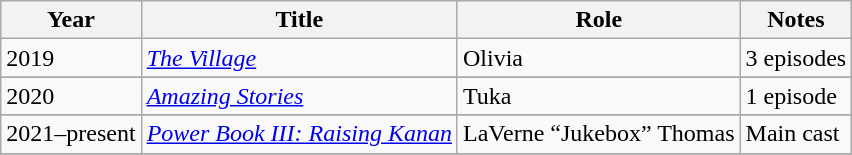<table class="wikitable sortable">
<tr>
<th>Year</th>
<th>Title</th>
<th>Role</th>
<th class="unsortable">Notes</th>
</tr>
<tr>
<td>2019</td>
<td><em><a href='#'>The Village</a></em></td>
<td>Olivia</td>
<td>3 episodes</td>
</tr>
<tr>
</tr>
<tr>
<td>2020</td>
<td><em><a href='#'>Amazing Stories</a></em></td>
<td>Tuka</td>
<td>1 episode</td>
</tr>
<tr>
</tr>
<tr>
<td>2021–present</td>
<td><em><a href='#'>Power Book III: Raising Kanan</a></em></td>
<td>LaVerne “Jukebox” Thomas</td>
<td>Main cast</td>
</tr>
<tr>
</tr>
</table>
